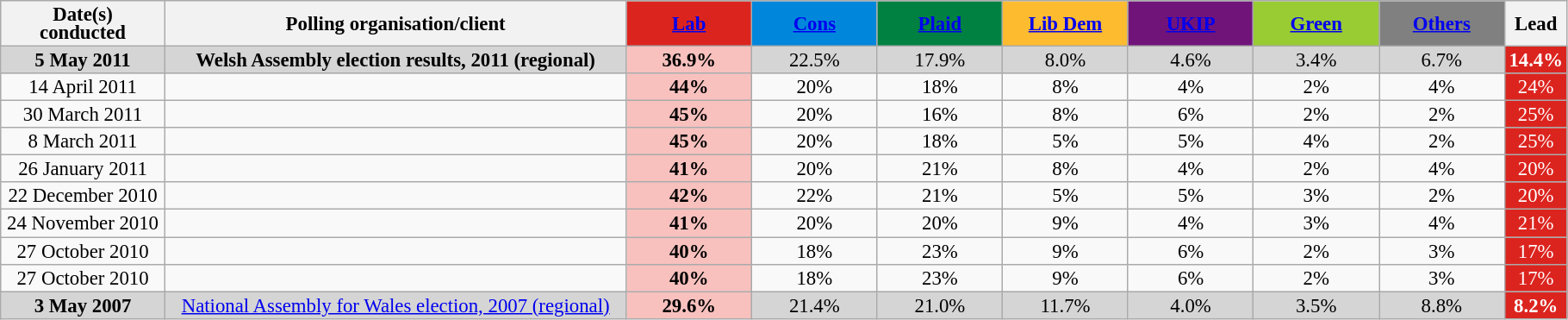<table class="wikitable sortable" style="text-align:center;font-size:95%;line-height:14px">
<tr>
<th ! style="width:120px;">Date(s)<br>conducted</th>
<th style="width:350px;">Polling organisation/client</th>
<th class="unsortable"  style="background:#dc241f; width:90px;"><a href='#'><span>Lab</span></a></th>
<th class="unsortable"  style="background:#0087dc; width:90px;"><a href='#'><span>Cons</span></a></th>
<th class="unsortable"  style="background:#008142; width:90px;"><a href='#'><span>Plaid</span></a></th>
<th class="unsortable"  style="background:#fdbb30; width:90px;"><a href='#'><span>Lib Dem</span></a></th>
<th class="unsortable"  style="background:#70147A; width:90px;"><a href='#'><span>UKIP</span></a></th>
<th class="unsortable"  style="background:#99CC33; width:90px;"><a href='#'><span>Green</span></a></th>
<th class="unsortable"  style="background:gray; width:90px;"><a href='#'><span>Others</span></a></th>
<th class="unsortable" style="width:20px;">Lead</th>
</tr>
<tr>
<td style="background:#D5D5D5"><strong>5 May 2011</strong></td>
<td style="background:#D5D5D5"><strong>Welsh Assembly election results, 2011 (regional)</strong></td>
<td style="background:#F8C1BE"><strong>36.9%</strong></td>
<td style="background:#D5D5D5">22.5%</td>
<td style="background:#D5D5D5">17.9%</td>
<td style="background:#D5D5D5">8.0%</td>
<td style="background:#D5D5D5">4.6%</td>
<td style="background:#D5D5D5">3.4%</td>
<td style="background:#D5D5D5">6.7%</td>
<td style="background:#dc241f; color:white"><strong>14.4%</strong></td>
</tr>
<tr>
<td>14 April 2011</td>
<td></td>
<td style="background:#F8C1BE"><strong>44%</strong></td>
<td>20%</td>
<td>18%</td>
<td>8%</td>
<td>4%</td>
<td>2%</td>
<td>4%</td>
<td style="background:#DC241F; color:white;">24%</td>
</tr>
<tr>
<td>30 March 2011</td>
<td></td>
<td style="background:#F8C1BE"><strong>45%</strong></td>
<td>20%</td>
<td>16%</td>
<td>8%</td>
<td>6%</td>
<td>2%</td>
<td>2%</td>
<td style="background:#DC241F; color:white;">25%</td>
</tr>
<tr>
<td>8 March 2011</td>
<td></td>
<td style="background:#F8C1BE"><strong>45%</strong></td>
<td>20%</td>
<td>18%</td>
<td>5%</td>
<td>5%</td>
<td>4%</td>
<td>2%</td>
<td style="background:#DC241F; color:white;">25%</td>
</tr>
<tr>
<td>26 January 2011</td>
<td></td>
<td style="background:#F8C1BE"><strong>41%</strong></td>
<td>20%</td>
<td>21%</td>
<td>8%</td>
<td>4%</td>
<td>2%</td>
<td>4%</td>
<td style="background:#DC241F; color:white;">20%</td>
</tr>
<tr>
<td>22 December 2010</td>
<td></td>
<td style="background:#F8C1BE"><strong>42%</strong></td>
<td>22%</td>
<td>21%</td>
<td>5%</td>
<td>5%</td>
<td>3%</td>
<td>2%</td>
<td style="background:#DC241F; color:white;">20%</td>
</tr>
<tr>
<td>24 November 2010</td>
<td></td>
<td style="background:#F8C1BE"><strong>41%</strong></td>
<td>20%</td>
<td>20%</td>
<td>9%</td>
<td>4%</td>
<td>3%</td>
<td>4%</td>
<td style="background:#DC241F; color:white;">21%</td>
</tr>
<tr>
<td>27 October 2010</td>
<td></td>
<td style="background:#F8C1BE"><strong>40%</strong></td>
<td>18%</td>
<td>23%</td>
<td>9%</td>
<td>6%</td>
<td>2%</td>
<td>3%</td>
<td style="background:#DC241F; color:white;">17%</td>
</tr>
<tr>
<td>27 October 2010</td>
<td></td>
<td style="background:#F8C1BE"><strong>40%</strong></td>
<td>18%</td>
<td>23%</td>
<td>9%</td>
<td>6%</td>
<td>2%</td>
<td>3%</td>
<td style="background:#DC241F; color:white;">17%</td>
</tr>
<tr>
<td style="background:#D5D5D5"><strong>3 May 2007</strong></td>
<td style="background:#D5D5D5"><a href='#'>National Assembly for Wales election, 2007 (regional)</a></td>
<td style="background:#F8C1BE"><strong>29.6%</strong></td>
<td style="background:#D5D5D5">21.4%</td>
<td style="background:#D5D5D5">21.0%</td>
<td style="background:#D5D5D5">11.7%</td>
<td style="background:#D5D5D5">4.0%</td>
<td style="background:#D5D5D5">3.5%</td>
<td style="background:#D5D5D5">8.8%</td>
<td style="background:#DC241F; color:white;"><strong>8.2%</strong></td>
</tr>
</table>
